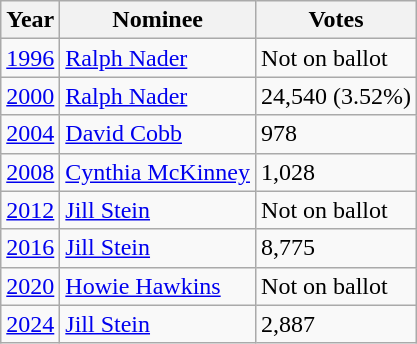<table class="wikitable">
<tr>
<th>Year</th>
<th>Nominee</th>
<th>Votes</th>
</tr>
<tr>
<td><a href='#'>1996</a></td>
<td><a href='#'>Ralph Nader</a></td>
<td>Not on ballot</td>
</tr>
<tr>
<td><a href='#'>2000</a></td>
<td><a href='#'>Ralph Nader</a></td>
<td>24,540 (3.52%)</td>
</tr>
<tr>
<td><a href='#'>2004</a></td>
<td><a href='#'>David Cobb</a></td>
<td>978</td>
</tr>
<tr>
<td><a href='#'>2008</a></td>
<td><a href='#'>Cynthia McKinney</a></td>
<td>1,028</td>
</tr>
<tr>
<td><a href='#'>2012</a></td>
<td><a href='#'>Jill Stein</a></td>
<td>Not on ballot</td>
</tr>
<tr>
<td><a href='#'>2016</a></td>
<td><a href='#'>Jill Stein</a></td>
<td>8,775</td>
</tr>
<tr>
<td><a href='#'>2020</a></td>
<td><a href='#'>Howie Hawkins</a></td>
<td>Not on ballot</td>
</tr>
<tr>
<td><a href='#'>2024</a></td>
<td><a href='#'>Jill Stein</a></td>
<td>2,887</td>
</tr>
</table>
